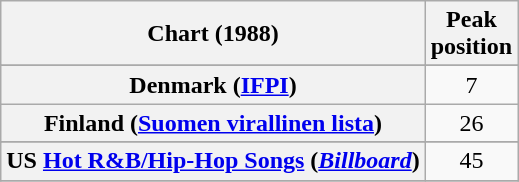<table class="wikitable sortable plainrowheaders" style="text-align:center">
<tr>
<th scope="col">Chart (1988)</th>
<th scope="col">Peak<br>position</th>
</tr>
<tr>
</tr>
<tr>
</tr>
<tr>
<th scope="row">Denmark (<a href='#'>IFPI</a>)</th>
<td>7</td>
</tr>
<tr>
<th scope="row">Finland (<a href='#'>Suomen virallinen lista</a>)</th>
<td>26</td>
</tr>
<tr>
</tr>
<tr>
</tr>
<tr>
</tr>
<tr>
</tr>
<tr>
</tr>
<tr>
</tr>
<tr>
</tr>
<tr>
<th scope="row">US <a href='#'>Hot R&B/Hip-Hop Songs</a> (<em><a href='#'>Billboard</a></em>)</th>
<td>45</td>
</tr>
<tr>
</tr>
</table>
